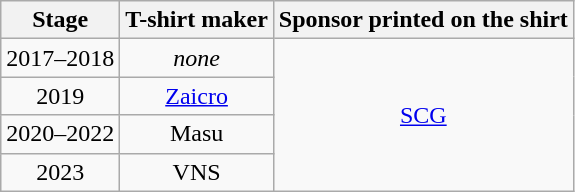<table class="wikitable" style="text-align: center;">
<tr>
<th>Stage</th>
<th>T-shirt maker</th>
<th>Sponsor printed on the shirt</th>
</tr>
<tr>
<td>2017–2018</td>
<td><em>none</em></td>
<td rowspan="4"> <a href='#'>SCG</a></td>
</tr>
<tr>
<td>2019</td>
<td> <a href='#'>Zaicro</a></td>
</tr>
<tr>
<td>2020–2022</td>
<td> Masu</td>
</tr>
<tr>
<td>2023</td>
<td> VNS</td>
</tr>
</table>
